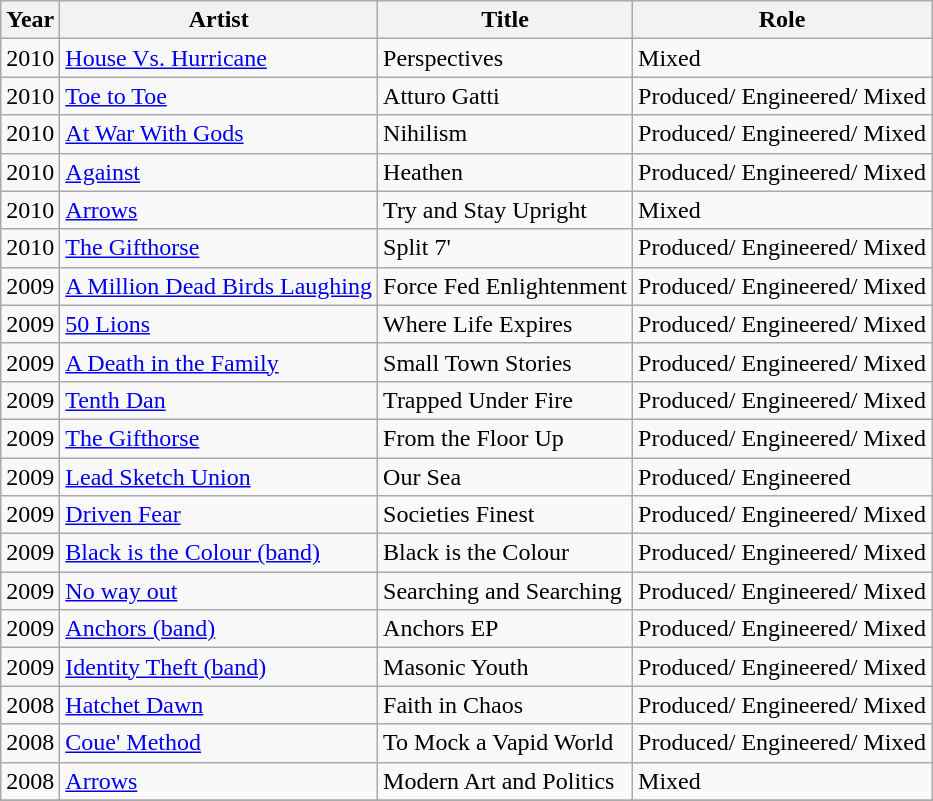<table class="wikitable sortable">
<tr>
<th>Year</th>
<th>Artist</th>
<th>Title</th>
<th>Role</th>
</tr>
<tr>
<td>2010</td>
<td><a href='#'>House Vs. Hurricane</a></td>
<td>Perspectives</td>
<td>Mixed</td>
</tr>
<tr>
<td>2010</td>
<td><a href='#'>Toe to Toe</a></td>
<td>Atturo Gatti</td>
<td>Produced/ Engineered/ Mixed</td>
</tr>
<tr>
<td>2010</td>
<td><a href='#'>At War With Gods</a></td>
<td>Nihilism</td>
<td>Produced/ Engineered/ Mixed</td>
</tr>
<tr>
<td>2010</td>
<td><a href='#'>Against</a></td>
<td>Heathen</td>
<td>Produced/ Engineered/ Mixed</td>
</tr>
<tr>
<td>2010</td>
<td><a href='#'>Arrows</a></td>
<td>Try and Stay Upright</td>
<td>Mixed</td>
</tr>
<tr>
<td>2010</td>
<td><a href='#'>The Gifthorse</a></td>
<td>Split 7'</td>
<td>Produced/ Engineered/ Mixed</td>
</tr>
<tr>
<td>2009</td>
<td><a href='#'>A Million Dead Birds Laughing</a></td>
<td>Force Fed Enlightenment</td>
<td>Produced/ Engineered/ Mixed</td>
</tr>
<tr>
<td>2009</td>
<td><a href='#'>50 Lions</a></td>
<td>Where Life Expires</td>
<td>Produced/ Engineered/ Mixed</td>
</tr>
<tr>
<td>2009</td>
<td><a href='#'>A Death in the Family</a></td>
<td>Small Town Stories</td>
<td>Produced/ Engineered/ Mixed</td>
</tr>
<tr>
<td>2009</td>
<td><a href='#'>Tenth Dan</a></td>
<td>Trapped Under Fire</td>
<td>Produced/ Engineered/ Mixed</td>
</tr>
<tr>
<td>2009</td>
<td><a href='#'>The Gifthorse</a></td>
<td>From the Floor Up</td>
<td>Produced/ Engineered/ Mixed</td>
</tr>
<tr>
<td>2009</td>
<td><a href='#'>Lead Sketch Union</a></td>
<td>Our Sea</td>
<td>Produced/ Engineered</td>
</tr>
<tr>
<td>2009</td>
<td><a href='#'>Driven Fear</a></td>
<td>Societies Finest</td>
<td>Produced/ Engineered/ Mixed</td>
</tr>
<tr>
<td>2009</td>
<td><a href='#'>Black is the Colour (band)</a></td>
<td>Black is the Colour</td>
<td>Produced/ Engineered/ Mixed</td>
</tr>
<tr>
<td>2009</td>
<td><a href='#'>No way out</a></td>
<td>Searching and Searching</td>
<td>Produced/ Engineered/ Mixed</td>
</tr>
<tr>
<td>2009</td>
<td><a href='#'>Anchors (band)</a></td>
<td>Anchors EP</td>
<td>Produced/ Engineered/ Mixed</td>
</tr>
<tr>
<td>2009</td>
<td><a href='#'>Identity Theft (band)</a></td>
<td>Masonic Youth</td>
<td>Produced/ Engineered/ Mixed</td>
</tr>
<tr>
<td>2008</td>
<td><a href='#'>Hatchet Dawn</a></td>
<td>Faith in Chaos</td>
<td>Produced/ Engineered/ Mixed</td>
</tr>
<tr>
<td>2008</td>
<td><a href='#'>Coue' Method</a></td>
<td>To Mock a Vapid World</td>
<td>Produced/ Engineered/ Mixed</td>
</tr>
<tr>
<td>2008</td>
<td><a href='#'>Arrows</a></td>
<td>Modern Art and Politics</td>
<td>Mixed</td>
</tr>
<tr>
</tr>
</table>
